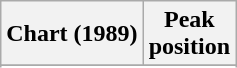<table class="wikitable sortable plainrowheaders" style="text-align:center">
<tr>
<th>Chart (1989)</th>
<th>Peak<br>position</th>
</tr>
<tr>
</tr>
<tr>
</tr>
</table>
